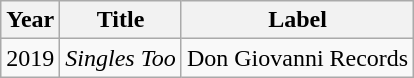<table class="wikitable">
<tr>
<th>Year</th>
<th>Title</th>
<th>Label</th>
</tr>
<tr>
<td>2019</td>
<td><em>Singles Too</em></td>
<td>Don Giovanni Records</td>
</tr>
</table>
